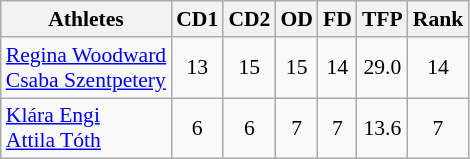<table class="wikitable" border="1" style="font-size:90%">
<tr>
<th>Athletes</th>
<th>CD1</th>
<th>CD2</th>
<th>OD</th>
<th>FD</th>
<th>TFP</th>
<th>Rank</th>
</tr>
<tr align=center>
<td align=left><a href='#'>Regina Woodward</a><br><a href='#'>Csaba Szentpetery</a></td>
<td>13</td>
<td>15</td>
<td>15</td>
<td>14</td>
<td>29.0</td>
<td>14</td>
</tr>
<tr align=center>
<td align=left><a href='#'>Klára Engi</a><br><a href='#'>Attila Tóth</a></td>
<td>6</td>
<td>6</td>
<td>7</td>
<td>7</td>
<td>13.6</td>
<td>7</td>
</tr>
</table>
